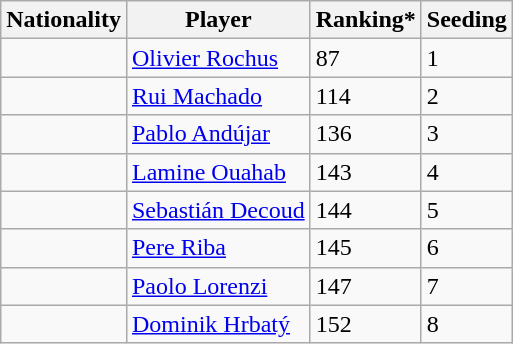<table class="wikitable" border="1">
<tr>
<th>Nationality</th>
<th>Player</th>
<th>Ranking*</th>
<th>Seeding</th>
</tr>
<tr>
<td></td>
<td><a href='#'>Olivier Rochus</a></td>
<td>87</td>
<td>1</td>
</tr>
<tr>
<td></td>
<td><a href='#'>Rui Machado</a></td>
<td>114</td>
<td>2</td>
</tr>
<tr>
<td></td>
<td><a href='#'>Pablo Andújar</a></td>
<td>136</td>
<td>3</td>
</tr>
<tr>
<td></td>
<td><a href='#'>Lamine Ouahab</a></td>
<td>143</td>
<td>4</td>
</tr>
<tr>
<td></td>
<td><a href='#'>Sebastián Decoud</a></td>
<td>144</td>
<td>5</td>
</tr>
<tr>
<td></td>
<td><a href='#'>Pere Riba</a></td>
<td>145</td>
<td>6</td>
</tr>
<tr>
<td></td>
<td><a href='#'>Paolo Lorenzi</a></td>
<td>147</td>
<td>7</td>
</tr>
<tr>
<td></td>
<td><a href='#'>Dominik Hrbatý</a></td>
<td>152</td>
<td>8</td>
</tr>
</table>
